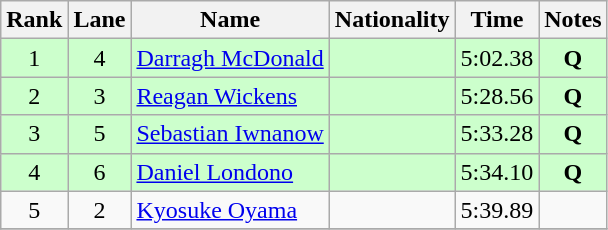<table class="wikitable">
<tr>
<th>Rank</th>
<th>Lane</th>
<th>Name</th>
<th>Nationality</th>
<th>Time</th>
<th>Notes</th>
</tr>
<tr bgcolor=ccffcc>
<td align=center>1</td>
<td align=center>4</td>
<td><a href='#'>Darragh McDonald</a></td>
<td></td>
<td align=center>5:02.38</td>
<td align=center><strong>Q</strong></td>
</tr>
<tr bgcolor=ccffcc>
<td align=center>2</td>
<td align=center>3</td>
<td><a href='#'>Reagan Wickens</a></td>
<td></td>
<td align=center>5:28.56</td>
<td align=center><strong>Q</strong></td>
</tr>
<tr bgcolor=ccffcc>
<td align=center>3</td>
<td align=center>5</td>
<td><a href='#'>Sebastian Iwnanow</a></td>
<td></td>
<td align=center>5:33.28</td>
<td align=center><strong>Q</strong></td>
</tr>
<tr bgcolor=ccffcc>
<td align=center>4</td>
<td align=center>6</td>
<td><a href='#'>Daniel Londono</a></td>
<td></td>
<td align=center>5:34.10</td>
<td align=center><strong>Q</strong></td>
</tr>
<tr>
<td align=center>5</td>
<td align=center>2</td>
<td><a href='#'>Kyosuke Oyama</a></td>
<td></td>
<td align=center>5:39.89</td>
<td align=center></td>
</tr>
<tr>
</tr>
</table>
